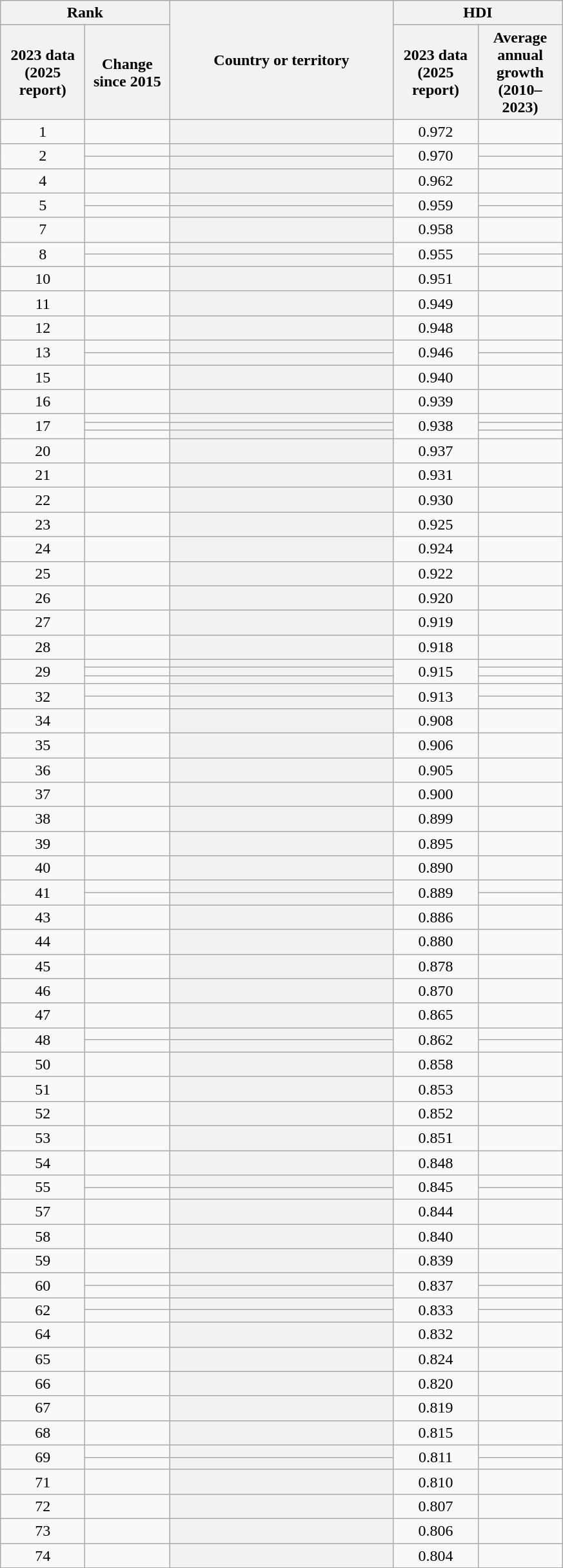<table class="wikitable sortable plainrowheaders" style="text-align:center">
<tr>
<th scope="colgroup"; colspan="2";>Rank</th>
<th scope="col" rowspan="2" style="width:14em; ">Country or territory</th>
<th scope="colgroup" colspan="2";>HDI</th>
</tr>
<tr>
<th scope="col" style="width:5em;" data-sort-type="number">2023 data (2025 report)</th>
<th scope="col" style="width:5em;" data-sort-type="number">Change since 2015</th>
<th scope="col" style="width:5em;" data-sort-type="number">2023 data (2025 report)</th>
<th scope="col" style="width:5em;" data-sort-type="number">Average annual growth (2010–2023)</th>
</tr>
<tr>
<td>1</td>
<td></td>
<th style="text-align:left" scope="row"></th>
<td>0.972</td>
<td></td>
</tr>
<tr>
<td rowspan="2">2</td>
<td></td>
<th style="text-align:left" scope="row"></th>
<td rowspan="2">0.970</td>
<td></td>
</tr>
<tr>
<td></td>
<th style="text-align:left" scope="row"></th>
<td></td>
</tr>
<tr>
<td>4</td>
<td></td>
<th style="text-align:left" scope="row"></th>
<td>0.962</td>
<td></td>
</tr>
<tr>
<td rowspan="2">5</td>
<td></td>
<th style="text-align:left" scope="row"></th>
<td rowspan="2">0.959</td>
<td></td>
</tr>
<tr>
<td></td>
<th style="text-align:left" scope="row"></th>
<td></td>
</tr>
<tr>
<td>7</td>
<td></td>
<th style="text-align:left" scope="row"></th>
<td>0.958</td>
<td></td>
</tr>
<tr>
<td rowspan="2">8</td>
<td></td>
<th style="text-align:left" scope="row"></th>
<td rowspan="2">0.955</td>
<td></td>
</tr>
<tr>
<td></td>
<th style="text-align:left" scope="row"></th>
<td></td>
</tr>
<tr>
<td>10</td>
<td></td>
<th style="text-align:left" scope="row"></th>
<td>0.951</td>
<td></td>
</tr>
<tr>
<td>11</td>
<td></td>
<th style="text-align:left" scope="row"></th>
<td>0.949</td>
<td></td>
</tr>
<tr>
<td>12</td>
<td></td>
<th style="text-align:left" scope="row"></th>
<td>0.948</td>
<td></td>
</tr>
<tr>
<td rowspan="2">13</td>
<td></td>
<th style="text-align:left" scope="row"></th>
<td rowspan="2">0.946</td>
<td></td>
</tr>
<tr>
<td></td>
<th style="text-align:left" scope="row"></th>
<td></td>
</tr>
<tr>
<td>15</td>
<td></td>
<th style="text-align:left" scope="row"></th>
<td>0.940</td>
<td></td>
</tr>
<tr>
<td>16</td>
<td></td>
<th style="text-align:left" scope="row"></th>
<td>0.939</td>
<td></td>
</tr>
<tr>
<td rowspan="3">17</td>
<td></td>
<th style="text-align:left" scope="row"></th>
<td rowspan="3">0.938</td>
<td></td>
</tr>
<tr>
<td></td>
<th style="text-align:left" scope="row"></th>
<td></td>
</tr>
<tr>
<td></td>
<th style="text-align:left" scope="row"></th>
<td></td>
</tr>
<tr>
<td>20</td>
<td></td>
<th style="text-align:left" scope="row"></th>
<td>0.937</td>
<td></td>
</tr>
<tr>
<td>21</td>
<td></td>
<th style="text-align:left" scope="row"></th>
<td>0.931</td>
<td></td>
</tr>
<tr>
<td>22</td>
<td></td>
<th style="text-align:left" scope="row"></th>
<td>0.930</td>
<td></td>
</tr>
<tr>
<td>23</td>
<td></td>
<th style="text-align:left" scope="row"></th>
<td>0.925</td>
<td></td>
</tr>
<tr>
<td>24</td>
<td></td>
<th style="text-align:left" scope="row"></th>
<td>0.924</td>
<td></td>
</tr>
<tr>
<td>25</td>
<td></td>
<th style="text-align:left" scope="row"></th>
<td>0.922</td>
<td></td>
</tr>
<tr>
<td>26</td>
<td></td>
<th style="text-align:left" scope="row"></th>
<td>0.920</td>
<td></td>
</tr>
<tr>
<td>27</td>
<td></td>
<th style="text-align:left" scope="row"></th>
<td>0.919</td>
<td></td>
</tr>
<tr>
<td>28</td>
<td></td>
<th style="text-align:left" scope="row"></th>
<td>0.918</td>
<td></td>
</tr>
<tr>
<td rowspan="3">29</td>
<td></td>
<th style="text-align:left" scope="row"></th>
<td rowspan="3">0.915</td>
<td></td>
</tr>
<tr>
<td></td>
<th style="text-align:left" scope="row"></th>
<td></td>
</tr>
<tr>
<td></td>
<th style="text-align:left" scope="row"></th>
<td></td>
</tr>
<tr>
<td rowspan="2">32</td>
<td></td>
<th style="text-align:left" scope="row"></th>
<td rowspan="2">0.913</td>
<td></td>
</tr>
<tr>
<td></td>
<th style="text-align:left" scope="row"></th>
<td></td>
</tr>
<tr>
<td>34</td>
<td></td>
<th style="text-align:left" scope="row"></th>
<td>0.908</td>
<td></td>
</tr>
<tr>
<td>35</td>
<td></td>
<th style="text-align:left" scope="row"></th>
<td>0.906</td>
<td></td>
</tr>
<tr>
<td>36</td>
<td></td>
<th style="text-align:left" scope="row"></th>
<td>0.905</td>
<td></td>
</tr>
<tr>
<td>37</td>
<td></td>
<th style="text-align:left" scope="row"></th>
<td>0.900</td>
<td></td>
</tr>
<tr>
<td>38</td>
<td></td>
<th style="text-align:left" scope="row"></th>
<td>0.899</td>
<td></td>
</tr>
<tr>
<td>39</td>
<td></td>
<th style="text-align:left" scope="row"></th>
<td>0.895</td>
<td></td>
</tr>
<tr>
<td>40</td>
<td></td>
<th style="text-align:left" scope="row"></th>
<td>0.890</td>
<td></td>
</tr>
<tr>
<td rowspan="2">41</td>
<td></td>
<th style="text-align:left" scope="row"></th>
<td rowspan="2">0.889</td>
<td></td>
</tr>
<tr>
<td></td>
<th style="text-align:left" scope="row"></th>
<td></td>
</tr>
<tr>
<td>43</td>
<td></td>
<th style="text-align:left" scope="row"></th>
<td>0.886</td>
<td></td>
</tr>
<tr>
<td>44</td>
<td></td>
<th style="text-align:left" scope="row"></th>
<td>0.880</td>
<td></td>
</tr>
<tr>
<td>45</td>
<td></td>
<th style="text-align:left" scope="row"></th>
<td>0.878</td>
<td></td>
</tr>
<tr>
<td>46</td>
<td></td>
<th style="text-align:left" scope="row"></th>
<td>0.870</td>
<td></td>
</tr>
<tr>
<td>47</td>
<td></td>
<th style="text-align:left" scope="row"></th>
<td>0.865</td>
<td></td>
</tr>
<tr>
<td rowspan="2">48</td>
<td></td>
<th style="text-align:left" scope="row"></th>
<td rowspan="2">0.862</td>
<td></td>
</tr>
<tr>
<td></td>
<th style="text-align:left" scope="row"></th>
<td></td>
</tr>
<tr>
<td>50</td>
<td></td>
<th style="text-align:left" scope="row"></th>
<td>0.858</td>
<td></td>
</tr>
<tr>
<td>51</td>
<td></td>
<th style="text-align:left" scope="row"></th>
<td>0.853</td>
<td></td>
</tr>
<tr>
<td>52</td>
<td></td>
<th style="text-align:left" scope="row"></th>
<td>0.852</td>
<td></td>
</tr>
<tr>
<td>53</td>
<td></td>
<th style="text-align:left" scope="row"></th>
<td>0.851</td>
<td></td>
</tr>
<tr>
<td>54</td>
<td></td>
<th style="text-align:left" scope="row"></th>
<td>0.848</td>
<td></td>
</tr>
<tr>
<td rowspan="2">55</td>
<td></td>
<th style="text-align:left" scope="row"></th>
<td rowspan="2">0.845</td>
<td></td>
</tr>
<tr>
<td></td>
<th style="text-align:left" scope="row"></th>
<td></td>
</tr>
<tr>
<td>57</td>
<td></td>
<th style="text-align:left" scope="row"></th>
<td>0.844</td>
<td></td>
</tr>
<tr>
<td>58</td>
<td></td>
<th style="text-align:left" scope="row"></th>
<td>0.840</td>
<td></td>
</tr>
<tr>
<td>59</td>
<td></td>
<th style="text-align:left" scope="row"></th>
<td>0.839</td>
<td></td>
</tr>
<tr>
<td rowspan="2">60</td>
<td></td>
<th style="text-align:left" scope="row"></th>
<td rowspan="2">0.837</td>
<td></td>
</tr>
<tr>
<td></td>
<th style="text-align:left" scope="row"></th>
<td></td>
</tr>
<tr>
<td rowspan="2">62</td>
<td></td>
<th style="text-align:left" scope="row"></th>
<td rowspan="2">0.833</td>
<td></td>
</tr>
<tr>
<td></td>
<th style="text-align:left" scope="row"></th>
<td></td>
</tr>
<tr>
<td>64</td>
<td></td>
<th style="text-align:left" scope="row"></th>
<td>0.832</td>
<td></td>
</tr>
<tr>
<td>65</td>
<td></td>
<th style="text-align:left" scope="row"></th>
<td>0.824</td>
<td></td>
</tr>
<tr>
<td>66</td>
<td></td>
<th style="text-align:left" scope="row"></th>
<td>0.820</td>
<td></td>
</tr>
<tr>
<td>67</td>
<td></td>
<th style="text-align:left" scope="row"></th>
<td>0.819</td>
<td></td>
</tr>
<tr>
<td>68</td>
<td></td>
<th style="text-align:left" scope="row"></th>
<td>0.815</td>
<td></td>
</tr>
<tr>
<td rowspan="2">69</td>
<td></td>
<th style="text-align:left" scope="row"></th>
<td rowspan="2">0.811</td>
<td></td>
</tr>
<tr>
<td></td>
<th style="text-align:left" scope="row"></th>
<td></td>
</tr>
<tr>
<td>71</td>
<td></td>
<th style="text-align:left" scope="row"></th>
<td>0.810</td>
<td></td>
</tr>
<tr>
<td>72</td>
<td></td>
<th style="text-align:left" scope="row"></th>
<td>0.807</td>
<td></td>
</tr>
<tr>
<td>73</td>
<td></td>
<th style="text-align:left" scope="row"></th>
<td>0.806</td>
<td></td>
</tr>
<tr>
<td>74</td>
<td></td>
<th style="text-align:left" scope="row"></th>
<td>0.804</td>
<td></td>
</tr>
</table>
